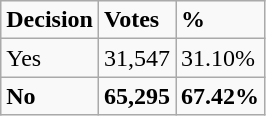<table class="wikitable">
<tr>
<td><strong>Decision</strong></td>
<td><strong>Votes</strong></td>
<td><strong>%</strong></td>
</tr>
<tr>
<td>Yes</td>
<td>31,547</td>
<td>31.10%</td>
</tr>
<tr>
<td><strong>No</strong></td>
<td><strong>65,295</strong></td>
<td><strong>67.42%</strong></td>
</tr>
</table>
